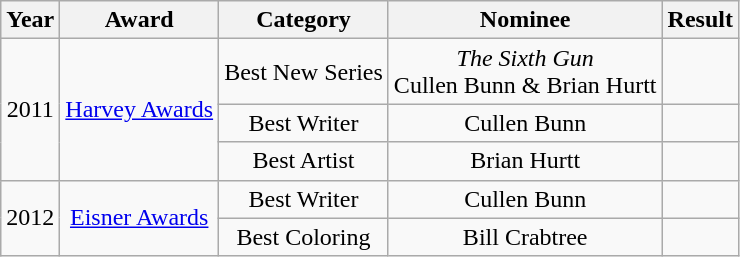<table class="wikitable sortable" style="text-align: center">
<tr>
<th>Year</th>
<th>Award</th>
<th>Category</th>
<th>Nominee</th>
<th>Result</th>
</tr>
<tr>
<td rowspan=3>2011</td>
<td rowspan=3><a href='#'>Harvey Awards</a></td>
<td>Best New Series</td>
<td><em>The Sixth Gun</em><br>Cullen Bunn & Brian Hurtt</td>
<td></td>
</tr>
<tr>
<td>Best Writer</td>
<td>Cullen Bunn</td>
<td></td>
</tr>
<tr>
<td>Best Artist</td>
<td>Brian Hurtt</td>
<td></td>
</tr>
<tr>
<td rowspan=2>2012</td>
<td rowspan=2><a href='#'>Eisner Awards</a></td>
<td>Best Writer</td>
<td>Cullen Bunn</td>
<td></td>
</tr>
<tr>
<td>Best Coloring</td>
<td>Bill Crabtree</td>
<td></td>
</tr>
</table>
